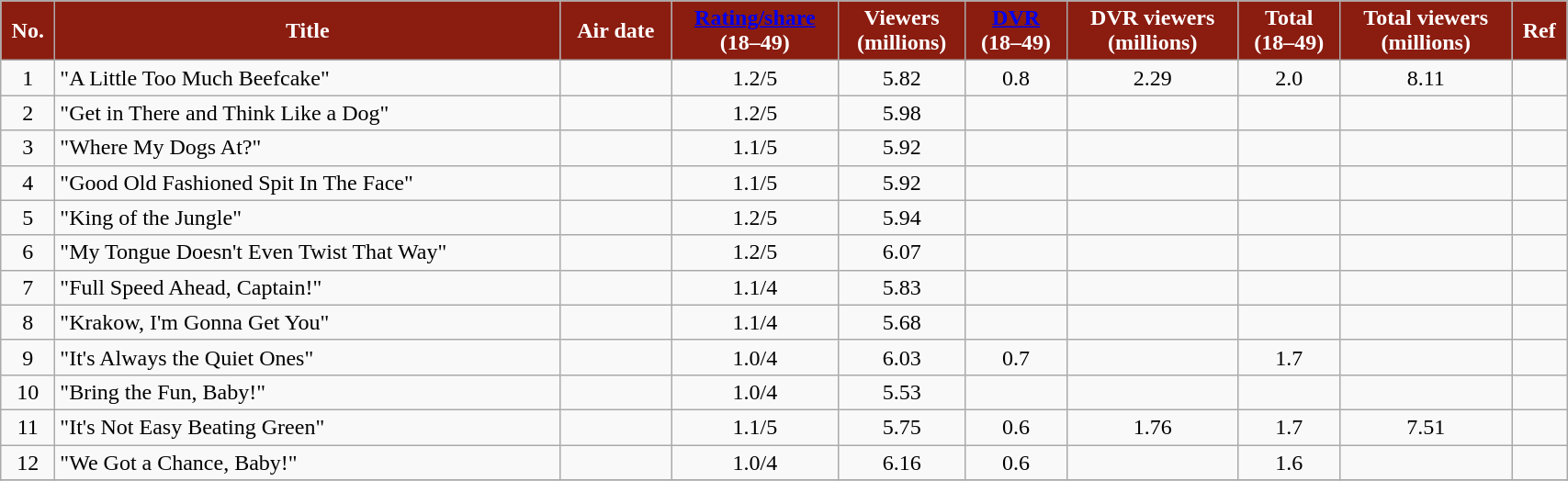<table class="wikitable" style="text-align:center; width:90%">
<tr>
<th style="background:#8b1c10; color:white;">No.</th>
<th style="background:#8b1c10; color:white;">Title</th>
<th style="background:#8b1c10; color:white;">Air date</th>
<th style="background:#8b1c10; color:white;" data-sort-type="number"><a href='#'><span>Rating/share</span></a><br>(18–49)</th>
<th style="background:#8b1c10; color:white;" data-sort-type="number">Viewers<br>(millions)</th>
<th style="background:#8b1c10; color:white;" data-sort-type="number"><a href='#'><span>DVR</span></a><br>(18–49)</th>
<th style="background:#8b1c10; color:white;" data-sort-type="number">DVR viewers<br>(millions)</th>
<th style="background:#8b1c10; color:white;" data-sort-type="number">Total<br>(18–49)</th>
<th style="background:#8b1c10; color:white;" data-sort-type="number">Total viewers<br>(millions)</th>
<th style="background:#8b1c10; color:white;" data-sort-type="number">Ref</th>
</tr>
<tr>
<td>1</td>
<td style="text-align:left;">"A Little Too Much Beefcake"</td>
<td style="text-align:left;"></td>
<td>1.2/5</td>
<td>5.82</td>
<td>0.8</td>
<td>2.29</td>
<td>2.0</td>
<td>8.11</td>
<td></td>
</tr>
<tr>
<td>2</td>
<td style="text-align:left;">"Get in There and Think Like a Dog"</td>
<td style="text-align:left;"></td>
<td>1.2/5</td>
<td>5.98</td>
<td></td>
<td></td>
<td></td>
<td></td>
<td></td>
</tr>
<tr>
<td>3</td>
<td style="text-align:left;">"Where My Dogs At?"</td>
<td style="text-align:left;"></td>
<td>1.1/5</td>
<td>5.92</td>
<td></td>
<td></td>
<td></td>
<td></td>
<td></td>
</tr>
<tr>
<td>4</td>
<td style="text-align:left;">"Good Old Fashioned Spit In The Face"</td>
<td style="text-align:left;"></td>
<td>1.1/5</td>
<td>5.92</td>
<td></td>
<td></td>
<td></td>
<td></td>
<td></td>
</tr>
<tr>
<td>5</td>
<td style="text-align:left;">"King of the Jungle"</td>
<td style="text-align:left;"></td>
<td>1.2/5</td>
<td>5.94</td>
<td></td>
<td></td>
<td></td>
<td></td>
<td></td>
</tr>
<tr>
<td>6</td>
<td style="text-align:left;">"My Tongue Doesn't Even Twist That Way"</td>
<td style="text-align:left;"></td>
<td>1.2/5</td>
<td>6.07</td>
<td></td>
<td></td>
<td></td>
<td></td>
<td></td>
</tr>
<tr>
<td>7</td>
<td style="text-align:left;">"Full Speed Ahead, Captain!"</td>
<td style="text-align:left;"></td>
<td>1.1/4</td>
<td>5.83</td>
<td></td>
<td></td>
<td></td>
<td></td>
<td></td>
</tr>
<tr>
<td>8</td>
<td style="text-align:left;">"Krakow, I'm Gonna Get You"</td>
<td style="text-align:left;"></td>
<td>1.1/4</td>
<td>5.68</td>
<td></td>
<td></td>
<td></td>
<td></td>
<td></td>
</tr>
<tr>
<td>9</td>
<td style="text-align:left;">"It's Always the Quiet Ones"</td>
<td style="text-align:left;"></td>
<td>1.0/4</td>
<td>6.03</td>
<td>0.7</td>
<td></td>
<td>1.7</td>
<td></td>
<td></td>
</tr>
<tr>
<td>10</td>
<td style="text-align:left;">"Bring the Fun, Baby!"</td>
<td style="text-align:left;"></td>
<td>1.0/4</td>
<td>5.53</td>
<td></td>
<td></td>
<td></td>
<td></td>
<td></td>
</tr>
<tr>
<td>11</td>
<td style="text-align:left;">"It's Not Easy Beating Green"</td>
<td style="text-align:left;"></td>
<td>1.1/5</td>
<td>5.75</td>
<td>0.6</td>
<td>1.76</td>
<td>1.7</td>
<td>7.51</td>
<td></td>
</tr>
<tr>
<td>12</td>
<td style="text-align:left;">"We Got a Chance, Baby!"</td>
<td style="text-align:left;"></td>
<td>1.0/4</td>
<td>6.16</td>
<td>0.6</td>
<td></td>
<td>1.6</td>
<td></td>
<td></td>
</tr>
<tr>
</tr>
</table>
